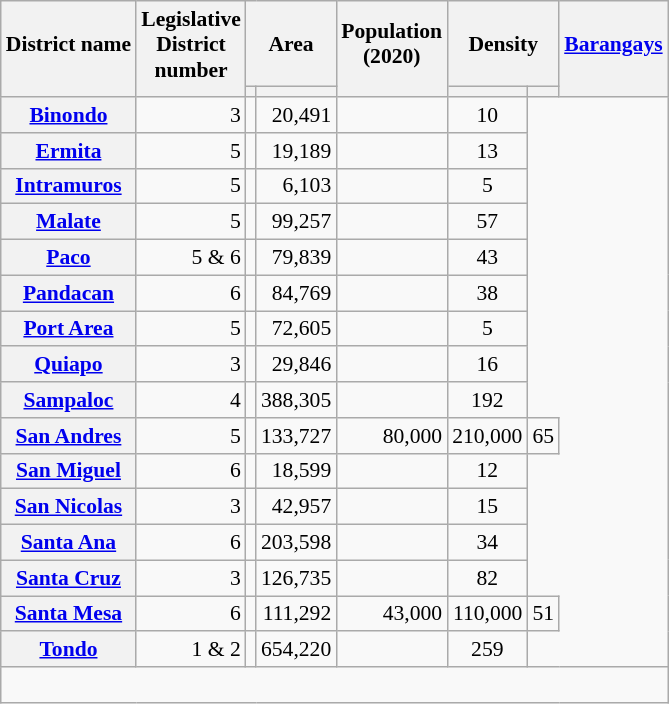<table class="wikitable sortable plainrowheaders" style="text-align:right; margin-top:1rem; font-size:90%;">
<tr>
<th scope="col" style="border-bottom:none;">District name</th>
<th scope="col" style="border-bottom:none;">Legislative<br>District<br>number</th>
<th scope="col" colspan=2>Area</th>
<th scope="col" style="border-bottom:none;">Population<br>(2020)</th>
<th scope="col" colspan=2>Density</th>
<th scope="col" style="border-bottom:none;"><a href='#'>Barangays</a></th>
</tr>
<tr>
<th scope="col" style="border-top:none;"></th>
<th scope="col" style="border-top:none;"></th>
<th scope="col"></th>
<th scope="col"></th>
<th scope="col" style="border-top:none;"></th>
<th scope="col"></th>
<th scope="col"></th>
<th scope="col" style="border-top:none;"></th>
</tr>
<tr>
<th scope="row"><a href='#'>Binondo</a></th>
<td>3</td>
<td></td>
<td>20,491</td>
<td></td>
<td style="text-align:center;">10</td>
</tr>
<tr>
<th scope="row"><a href='#'>Ermita</a></th>
<td>5</td>
<td></td>
<td>19,189</td>
<td></td>
<td style="text-align:center;">13</td>
</tr>
<tr>
<th scope="row"><a href='#'>Intramuros</a></th>
<td>5</td>
<td></td>
<td>6,103</td>
<td></td>
<td style="text-align:center;">5</td>
</tr>
<tr>
<th scope="row"><a href='#'>Malate</a></th>
<td>5</td>
<td></td>
<td>99,257</td>
<td></td>
<td style="text-align:center;">57</td>
</tr>
<tr>
<th scope="row"><a href='#'>Paco</a></th>
<td>5 & 6</td>
<td></td>
<td>79,839</td>
<td></td>
<td style="text-align:center;">43</td>
</tr>
<tr>
<th scope="row"><a href='#'>Pandacan</a></th>
<td>6</td>
<td></td>
<td>84,769</td>
<td></td>
<td style="text-align:center;">38</td>
</tr>
<tr>
<th scope="row"><a href='#'>Port Area</a></th>
<td>5</td>
<td></td>
<td>72,605</td>
<td></td>
<td style="text-align:center;">5</td>
</tr>
<tr>
<th scope="row"><a href='#'>Quiapo</a></th>
<td>3</td>
<td></td>
<td>29,846</td>
<td></td>
<td style="text-align:center;">16</td>
</tr>
<tr>
<th scope="row"><a href='#'>Sampaloc</a></th>
<td>4</td>
<td></td>
<td>388,305</td>
<td></td>
<td style="text-align:center;">192</td>
</tr>
<tr>
<th scope="row"><a href='#'>San Andres</a></th>
<td>5</td>
<td></td>
<td>133,727</td>
<td>80,000</td>
<td>210,000</td>
<td style="text-align:center;">65</td>
</tr>
<tr>
<th scope="row"><a href='#'>San Miguel</a></th>
<td>6</td>
<td></td>
<td>18,599</td>
<td></td>
<td style="text-align:center;">12</td>
</tr>
<tr>
<th scope="row"><a href='#'>San Nicolas</a></th>
<td>3</td>
<td></td>
<td>42,957</td>
<td></td>
<td style="text-align:center;">15</td>
</tr>
<tr>
<th scope="row"><a href='#'>Santa Ana</a></th>
<td>6</td>
<td></td>
<td>203,598</td>
<td></td>
<td style="text-align:center;">34</td>
</tr>
<tr>
<th scope="row"><a href='#'>Santa Cruz</a></th>
<td>3</td>
<td></td>
<td>126,735</td>
<td></td>
<td style="text-align:center;">82</td>
</tr>
<tr>
<th scope="row"><a href='#'>Santa Mesa</a></th>
<td>6</td>
<td></td>
<td>111,292</td>
<td>43,000</td>
<td>110,000</td>
<td style="text-align:center;">51</td>
</tr>
<tr>
<th scope="row"><a href='#'>Tondo</a></th>
<td>1 & 2</td>
<td></td>
<td>654,220</td>
<td></td>
<td style="text-align:center;">259</td>
</tr>
<tr class="sortbottom">
<td colspan="8"><br></td>
</tr>
</table>
